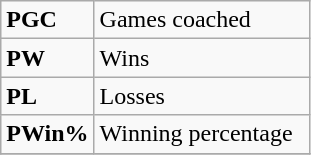<table class="wikitable">
<tr>
<td><strong>PGC</strong></td>
<td>Games coached</td>
</tr>
<tr>
<td><strong>PW</strong></td>
<td>Wins</td>
</tr>
<tr>
<td><strong>PL</strong></td>
<td>Losses</td>
</tr>
<tr>
<td><strong>PWin%</strong></td>
<td>Winning percentage  </td>
</tr>
<tr>
</tr>
</table>
